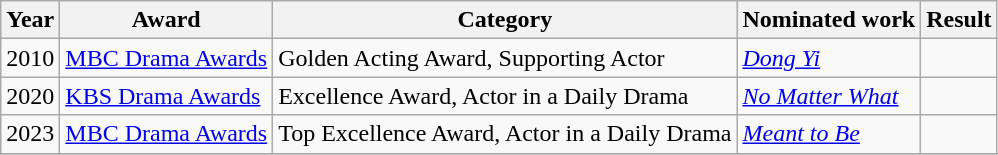<table class="wikitable">
<tr>
<th>Year</th>
<th>Award</th>
<th>Category</th>
<th>Nominated work</th>
<th>Result</th>
</tr>
<tr>
<td>2010</td>
<td><a href='#'>MBC Drama Awards</a></td>
<td>Golden Acting Award, Supporting Actor</td>
<td><em><a href='#'>Dong Yi</a></em></td>
<td></td>
</tr>
<tr>
<td>2020</td>
<td><a href='#'>KBS Drama Awards</a></td>
<td>Excellence Award, Actor in a Daily Drama</td>
<td><em><a href='#'>No Matter What</a></em></td>
<td></td>
</tr>
<tr>
<td>2023</td>
<td><a href='#'>MBC Drama Awards</a></td>
<td>Top Excellence Award, Actor in a Daily Drama</td>
<td><em><a href='#'>Meant to Be</a></em></td>
<td></td>
</tr>
<tr>
</tr>
</table>
